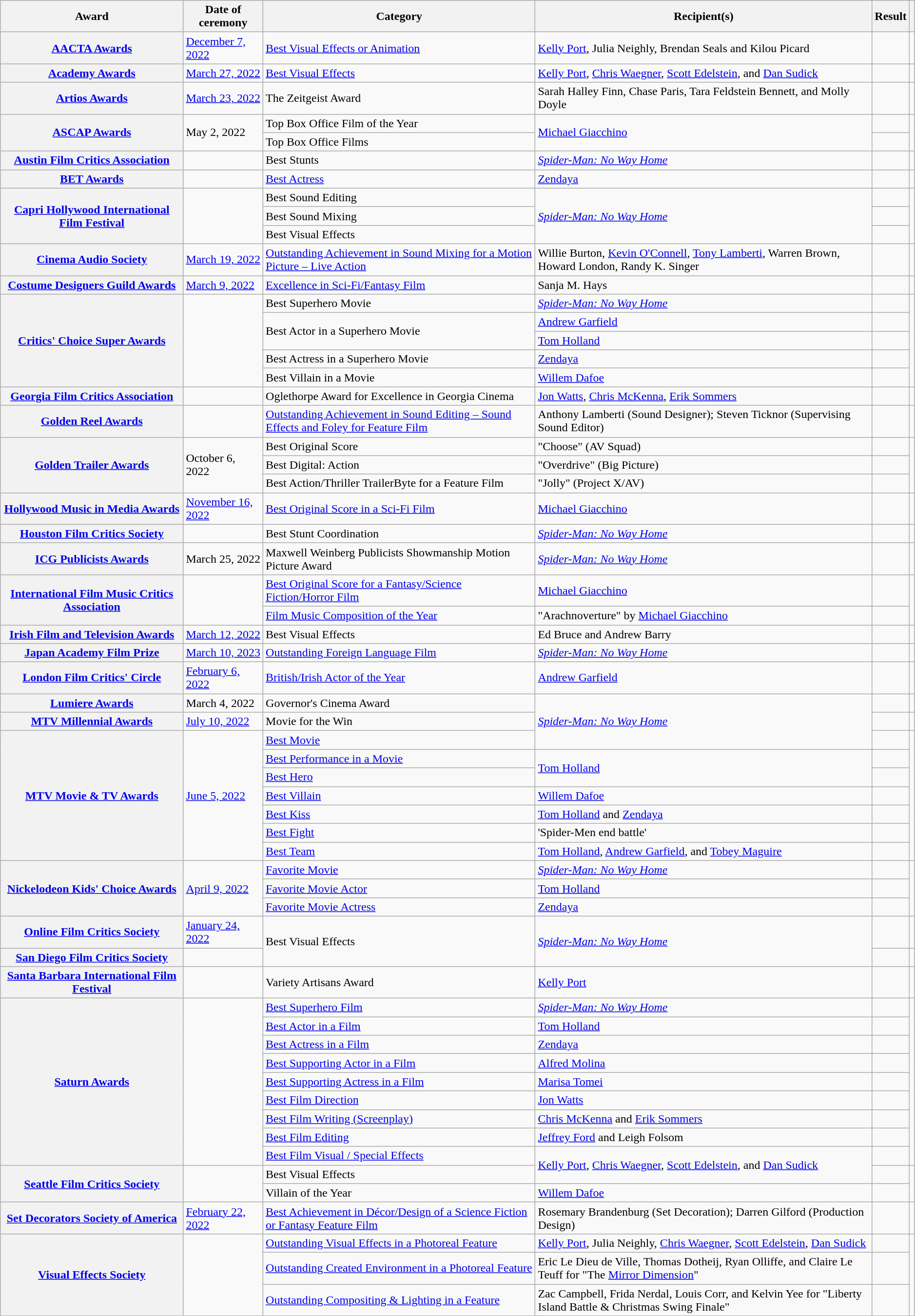<table class="wikitable sortable plainrowheaders" style="width: 99%">
<tr>
<th scope="col" style="width: 20%;">Award</th>
<th scope="col">Date of ceremony</th>
<th scope="col">Category</th>
<th scope="col">Recipient(s)</th>
<th scope="col">Result</th>
<th scope="col" class="unsortable"></th>
</tr>
<tr>
<th scope="row" style="text-align: center;"><a href='#'>AACTA Awards</a></th>
<td><a href='#'>December 7, 2022</a></td>
<td><a href='#'>Best Visual Effects or Animation</a></td>
<td><a href='#'>Kelly Port</a>, Julia Neighly, Brendan Seals and Kilou Picard</td>
<td></td>
<td style="text-align: center;"></td>
</tr>
<tr>
<th scope="row" style="text-align: center;"><a href='#'>Academy Awards</a></th>
<td><a href='#'>March 27, 2022</a></td>
<td><a href='#'>Best Visual Effects</a></td>
<td><a href='#'>Kelly Port</a>, <a href='#'>Chris Waegner</a>, <a href='#'>Scott Edelstein</a>, and <a href='#'>Dan Sudick</a></td>
<td></td>
<td style="text-align: center;"></td>
</tr>
<tr>
<th scope="row" style="text-align: center;"><a href='#'>Artios Awards</a></th>
<td><a href='#'>March 23, 2022</a></td>
<td>The Zeitgeist Award</td>
<td data-sort-value="Finn, Sarah Halley">Sarah Halley Finn, Chase Paris, Tara Feldstein Bennett, and Molly Doyle</td>
<td></td>
<td style="text-align: center;"></td>
</tr>
<tr>
<th rowspan="2" scope="rowgroup" style="text-align: center;"><a href='#'>ASCAP Awards</a></th>
<td rowspan="2">May 2, 2022</td>
<td>Top Box Office Film of the Year</td>
<td rowspan="2"><a href='#'>Michael Giacchino</a></td>
<td></td>
<td rowspan="2" style="text-align:center;"></td>
</tr>
<tr>
<td>Top Box Office Films</td>
<td></td>
</tr>
<tr>
<th scope="row" style="text-align:center;"><a href='#'>Austin Film Critics Association</a></th>
<td><a href='#'></a></td>
<td>Best Stunts</td>
<td><em><a href='#'>Spider-Man: No Way Home</a></em></td>
<td></td>
<td style="text-align: center;"></td>
</tr>
<tr>
<th scope="row" style="text-align:center;"><a href='#'>BET Awards</a></th>
<td><a href='#'></a></td>
<td><a href='#'>Best Actress</a></td>
<td><a href='#'>Zendaya</a></td>
<td></td>
<td style="text-align:center;"></td>
</tr>
<tr>
<th scope="rowgroup" style="text-align:center;" rowspan="3"><a href='#'>Capri Hollywood International Film Festival</a></th>
<td rowspan="3"></td>
<td>Best Sound Editing</td>
<td rowspan="3"><em><a href='#'>Spider-Man: No Way Home</a></em></td>
<td></td>
<td rowspan="3" style="text-align:center;"></td>
</tr>
<tr>
<td>Best Sound Mixing</td>
<td></td>
</tr>
<tr>
<td>Best Visual Effects</td>
<td></td>
</tr>
<tr>
<th scope="row" style="text-align: center;"><a href='#'>Cinema Audio Society</a></th>
<td><a href='#'>March 19, 2022</a></td>
<td><a href='#'>Outstanding Achievement in Sound Mixing for a Motion Picture – Live Action</a></td>
<td>Willie Burton, <a href='#'>Kevin O'Connell</a>, <a href='#'>Tony Lamberti</a>, Warren Brown, Howard London, Randy K. Singer</td>
<td></td>
<td style="text-align: center;"></td>
</tr>
<tr>
<th scope="row" style="text-align: center;"><a href='#'>Costume Designers Guild Awards</a></th>
<td><a href='#'>March 9, 2022</a></td>
<td><a href='#'>Excellence in Sci-Fi/Fantasy Film</a></td>
<td>Sanja M. Hays</td>
<td></td>
<td style="text-align: center;"></td>
</tr>
<tr>
<th rowspan="5" scope="rowgroup" style="text-align: center;"><a href='#'>Critics' Choice Super Awards</a></th>
<td rowspan="5"><a href='#'></a></td>
<td>Best Superhero Movie</td>
<td><em><a href='#'>Spider-Man: No Way Home</a></em></td>
<td></td>
<td rowspan="5" style="text-align: center;"></td>
</tr>
<tr>
<td rowspan="2">Best Actor in a Superhero Movie</td>
<td><a href='#'>Andrew Garfield</a></td>
<td></td>
</tr>
<tr>
<td><a href='#'>Tom Holland</a></td>
<td></td>
</tr>
<tr>
<td>Best Actress in a Superhero Movie</td>
<td><a href='#'>Zendaya</a></td>
<td></td>
</tr>
<tr>
<td>Best Villain in a Movie</td>
<td><a href='#'>Willem Dafoe</a></td>
<td></td>
</tr>
<tr>
<th scope="row" style="text-align: center;"><a href='#'>Georgia Film Critics Association</a></th>
<td></td>
<td>Oglethorpe Award for Excellence in Georgia Cinema</td>
<td><a href='#'>Jon Watts</a>, <a href='#'>Chris McKenna</a>, <a href='#'>Erik Sommers</a></td>
<td></td>
<td style="text-align:center;"></td>
</tr>
<tr>
<th scope="row" style="text-align: center;"><a href='#'>Golden Reel Awards</a></th>
<td><a href='#'></a></td>
<td><a href='#'>Outstanding Achievement in Sound Editing – Sound Effects and Foley for Feature Film</a></td>
<td>Anthony Lamberti (Sound Designer); Steven Ticknor (Supervising Sound Editor)</td>
<td></td>
<td style="text-align: center;"></td>
</tr>
<tr>
<th rowspan="3" scope="row" style="text-align:center;"><a href='#'>Golden Trailer Awards</a></th>
<td rowspan="3">October 6, 2022</td>
<td>Best Original Score</td>
<td data-sort-value="Choose">"Choose" (AV Squad)</td>
<td></td>
<td rowspan="3" style="text-align:center;"></td>
</tr>
<tr>
<td>Best Digital: Action</td>
<td data-sort-value="Overdrive">"Overdrive" (Big Picture)</td>
<td></td>
</tr>
<tr>
<td>Best Action/Thriller TrailerByte for a Feature Film</td>
<td data-sort-value="Jolly">"Jolly" (Project X/AV)</td>
<td></td>
</tr>
<tr>
<th scope="row" style="text-align: center;"><a href='#'>Hollywood Music in Media Awards</a></th>
<td><a href='#'>November 16, 2022</a></td>
<td><a href='#'>Best Original Score in a Sci-Fi Film</a></td>
<td><a href='#'>Michael Giacchino</a></td>
<td></td>
<td style="text-align:center;"></td>
</tr>
<tr>
<th scope="row" style="text-align: center;"><a href='#'>Houston Film Critics Society</a></th>
<td><a href='#'></a></td>
<td>Best Stunt Coordination</td>
<td><em><a href='#'>Spider-Man: No Way Home</a></em></td>
<td></td>
<td style="text-align: center;"></td>
</tr>
<tr>
<th scope="row" style="text-align: center;"><a href='#'>ICG Publicists Awards</a></th>
<td>March 25, 2022</td>
<td>Maxwell Weinberg Publicists Showmanship Motion Picture Award</td>
<td><em><a href='#'>Spider-Man: No Way Home</a></em></td>
<td></td>
<td style="text-align:center;"></td>
</tr>
<tr>
<th scope="rowgroup" style="text-align: center;" rowspan="2"><a href='#'>International Film Music Critics Association</a></th>
<td rowspan="2"></td>
<td><a href='#'>Best Original Score for a Fantasy/Science Fiction/Horror Film</a></td>
<td><a href='#'>Michael Giacchino</a></td>
<td></td>
<td rowspan="2" style="text-align:center;"></td>
</tr>
<tr>
<td><a href='#'>Film Music Composition of the Year</a></td>
<td>"Arachnoverture" by <a href='#'>Michael Giacchino</a></td>
<td></td>
</tr>
<tr>
<th scope="row" style="text-align: center;"><a href='#'>Irish Film and Television Awards</a></th>
<td><a href='#'>March 12, 2022</a></td>
<td>Best Visual Effects</td>
<td>Ed Bruce and Andrew Barry</td>
<td></td>
<td style="text-align: center;"></td>
</tr>
<tr>
<th scope="row" style="text-align: center;"><a href='#'>Japan Academy Film Prize</a></th>
<td><a href='#'>March 10, 2023</a></td>
<td><a href='#'>Outstanding Foreign Language Film</a></td>
<td><em><a href='#'>Spider-Man: No Way Home</a></em></td>
<td></td>
<td style="text-align:center;"><br></td>
</tr>
<tr>
<th scope="row" style="text-align: center;"><a href='#'>London Film Critics' Circle</a></th>
<td><a href='#'>February 6, 2022</a></td>
<td><a href='#'>British/Irish Actor of the Year</a></td>
<td><a href='#'>Andrew Garfield</a></td>
<td></td>
<td style="text-align:center;"></td>
</tr>
<tr>
<th scope="row" style="text-align: center;"><a href='#'>Lumiere Awards</a></th>
<td>March 4, 2022</td>
<td>Governor's Cinema Award</td>
<td rowspan="3"><em><a href='#'>Spider-Man: No Way Home</a></em></td>
<td></td>
<td style="text-align: center;"></td>
</tr>
<tr>
<th scope="row" style="text-align: center;"><a href='#'>MTV Millennial Awards</a></th>
<td><a href='#'>July 10, 2022</a></td>
<td>Movie for the Win</td>
<td></td>
<td style="text-align: center;"></td>
</tr>
<tr>
<th rowspan="7" scope="rowgroup" style="text-align: center;"><a href='#'>MTV Movie & TV Awards</a></th>
<td rowspan="7"><a href='#'>June 5, 2022</a></td>
<td><a href='#'>Best Movie</a></td>
<td></td>
<td rowspan="7" style="text-align:center;"></td>
</tr>
<tr>
<td><a href='#'>Best Performance in a Movie</a></td>
<td rowspan="2"><a href='#'>Tom Holland</a></td>
<td></td>
</tr>
<tr>
<td><a href='#'>Best Hero</a></td>
<td></td>
</tr>
<tr>
<td><a href='#'>Best Villain</a></td>
<td><a href='#'>Willem Dafoe</a></td>
<td></td>
</tr>
<tr>
<td><a href='#'>Best Kiss</a></td>
<td><a href='#'>Tom Holland</a> and <a href='#'>Zendaya</a></td>
<td></td>
</tr>
<tr>
<td><a href='#'>Best Fight</a></td>
<td>'Spider-Men end battle'</td>
<td></td>
</tr>
<tr>
<td><a href='#'>Best Team</a></td>
<td><a href='#'>Tom Holland</a>, <a href='#'>Andrew Garfield</a>, and <a href='#'>Tobey Maguire</a></td>
<td></td>
</tr>
<tr>
<th rowspan="3" scope="rowgroup" style="text-align: center;"><a href='#'>Nickelodeon Kids' Choice Awards</a></th>
<td rowspan="3"><a href='#'>April 9, 2022</a></td>
<td><a href='#'>Favorite Movie</a></td>
<td><em><a href='#'>Spider-Man: No Way Home</a></em></td>
<td></td>
<td rowspan="3" style="text-align: center;"></td>
</tr>
<tr>
<td><a href='#'>Favorite Movie Actor</a></td>
<td><a href='#'>Tom Holland</a></td>
<td></td>
</tr>
<tr>
<td><a href='#'>Favorite Movie Actress</a></td>
<td><a href='#'>Zendaya</a></td>
<td></td>
</tr>
<tr>
<th scope="row" style="text-align: center;"><a href='#'>Online Film Critics Society</a></th>
<td><a href='#'>January 24, 2022</a></td>
<td rowspan="2">Best Visual Effects</td>
<td rowspan="2"><em><a href='#'>Spider-Man: No Way Home</a></em></td>
<td></td>
<td style="text-align: center;"></td>
</tr>
<tr>
<th scope="row" style="text-align:center;"><a href='#'>San Diego Film Critics Society</a></th>
<td><a href='#'></a></td>
<td></td>
<td style="text-align:center;"></td>
</tr>
<tr>
<th scope="row" style="text-align: center;"><a href='#'>Santa Barbara International Film Festival</a></th>
<td></td>
<td>Variety Artisans Award</td>
<td><a href='#'>Kelly Port</a></td>
<td></td>
<td style="text-align: center;"></td>
</tr>
<tr>
<th rowspan="9" scope="rowgroup" style="text-align: center;"><a href='#'>Saturn Awards</a></th>
<td rowspan="9"><a href='#'></a></td>
<td><a href='#'>Best Superhero Film</a></td>
<td><em><a href='#'>Spider-Man: No Way Home</a></em></td>
<td></td>
<td rowspan="9" style="text-align: center;"></td>
</tr>
<tr>
<td><a href='#'>Best Actor in a Film</a></td>
<td><a href='#'>Tom Holland</a></td>
<td></td>
</tr>
<tr>
<td><a href='#'>Best Actress in a Film</a></td>
<td><a href='#'>Zendaya</a></td>
<td></td>
</tr>
<tr>
<td><a href='#'>Best Supporting Actor in a Film</a></td>
<td><a href='#'>Alfred Molina</a></td>
<td></td>
</tr>
<tr>
<td><a href='#'>Best Supporting Actress in a Film</a></td>
<td><a href='#'>Marisa Tomei</a></td>
<td></td>
</tr>
<tr>
<td><a href='#'>Best Film Direction</a></td>
<td><a href='#'>Jon Watts</a></td>
<td></td>
</tr>
<tr>
<td><a href='#'>Best Film Writing (Screenplay)</a></td>
<td><a href='#'>Chris McKenna</a> and <a href='#'>Erik Sommers</a></td>
<td></td>
</tr>
<tr>
<td><a href='#'>Best Film Editing</a></td>
<td><a href='#'>Jeffrey Ford</a> and Leigh Folsom</td>
<td></td>
</tr>
<tr>
<td><a href='#'>Best Film Visual / Special Effects</a></td>
<td rowspan="2"><a href='#'>Kelly Port</a>, <a href='#'>Chris Waegner</a>, <a href='#'>Scott Edelstein</a>, and <a href='#'>Dan Sudick</a></td>
<td></td>
</tr>
<tr>
<th rowspan="2" scope="rowgroup" style="text-align: center;"><a href='#'>Seattle Film Critics Society</a></th>
<td rowspan="2"><a href='#'></a></td>
<td>Best Visual Effects</td>
<td></td>
<td rowspan="2" style="text-align: center;"></td>
</tr>
<tr>
<td>Villain of the Year</td>
<td><a href='#'>Willem Dafoe</a></td>
<td></td>
</tr>
<tr>
<th scope="row" style="text-align: center;"><a href='#'>Set Decorators Society of America</a></th>
<td><a href='#'>February 22, 2022</a></td>
<td><a href='#'>Best Achievement in Décor/Design of a Science Fiction or Fantasy Feature Film</a></td>
<td>Rosemary Brandenburg (Set Decoration); Darren Gilford (Production Design)</td>
<td></td>
<td style="text-align: center;"></td>
</tr>
<tr>
<th rowspan="3" scope="rowgroup" style="text-align: center;"><a href='#'>Visual Effects Society</a></th>
<td rowspan="3"><a href='#'></a></td>
<td><a href='#'>Outstanding Visual Effects in a Photoreal Feature</a></td>
<td><a href='#'>Kelly Port</a>, Julia Neighly, <a href='#'>Chris Waegner</a>, <a href='#'>Scott Edelstein</a>, <a href='#'>Dan Sudick</a></td>
<td></td>
<td rowspan="3" style="text-align: center;"></td>
</tr>
<tr>
<td><a href='#'>Outstanding Created Environment in a Photoreal Feature</a></td>
<td>Eric Le Dieu de Ville, Thomas Dotheij, Ryan Olliffe, and Claire Le Teuff for "The <a href='#'>Mirror Dimension</a>"</td>
<td></td>
</tr>
<tr>
<td><a href='#'>Outstanding Compositing & Lighting in a Feature</a></td>
<td>Zac Campbell, Frida Nerdal, Louis Corr, and Kelvin Yee for "Liberty Island Battle & Christmas Swing Finale"</td>
<td></td>
</tr>
</table>
